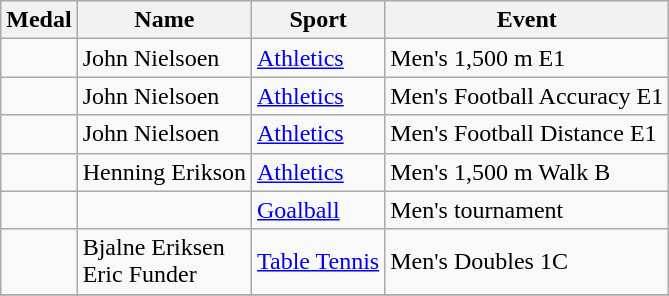<table class="wikitable sortable" style="font-size:100%">
<tr>
<th>Medal</th>
<th>Name</th>
<th>Sport</th>
<th>Event</th>
</tr>
<tr>
<td></td>
<td>John Nielsoen</td>
<td><a href='#'>Athletics</a></td>
<td>Men's 1,500 m E1</td>
</tr>
<tr>
<td></td>
<td>John Nielsoen</td>
<td><a href='#'>Athletics</a></td>
<td>Men's Football Accuracy E1</td>
</tr>
<tr>
<td></td>
<td>John Nielsoen</td>
<td><a href='#'>Athletics</a></td>
<td>Men's Football Distance E1</td>
</tr>
<tr>
<td></td>
<td>Henning Erikson</td>
<td><a href='#'>Athletics</a></td>
<td>Men's 1,500 m Walk B</td>
</tr>
<tr>
<td></td>
<td></td>
<td><a href='#'>Goalball</a></td>
<td>Men's tournament</td>
</tr>
<tr>
<td></td>
<td>Bjalne Eriksen<br> Eric Funder</td>
<td><a href='#'>Table Tennis</a></td>
<td>Men's Doubles 1C</td>
</tr>
<tr>
</tr>
</table>
